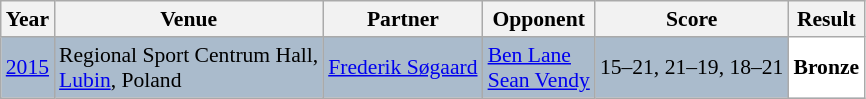<table class="sortable wikitable" style="font-size: 90%;">
<tr>
<th>Year</th>
<th>Venue</th>
<th>Partner</th>
<th>Opponent</th>
<th>Score</th>
<th>Result</th>
</tr>
<tr style="background:#AABBCC">
<td align="center"><a href='#'>2015</a></td>
<td align="left">Regional Sport Centrum Hall,<br><a href='#'>Lubin</a>, Poland</td>
<td align="left"> <a href='#'>Frederik Søgaard</a></td>
<td align="left"> <a href='#'>Ben Lane</a><br> <a href='#'>Sean Vendy</a></td>
<td align="left">15–21, 21–19, 18–21</td>
<td style="text-align:left; background:white"> <strong>Bronze</strong></td>
</tr>
</table>
